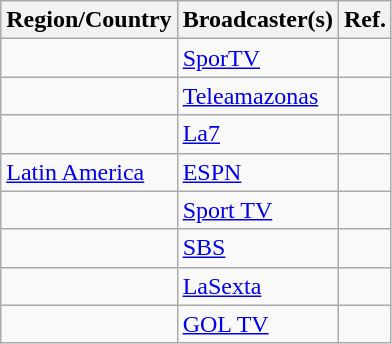<table class="wikitable">
<tr>
<th>Region/Country</th>
<th>Broadcaster(s)</th>
<th>Ref.</th>
</tr>
<tr>
<td></td>
<td><a href='#'>SporTV</a></td>
<td></td>
</tr>
<tr>
<td></td>
<td><a href='#'>Teleamazonas</a></td>
<td></td>
</tr>
<tr>
<td></td>
<td><a href='#'>La7</a></td>
<td></td>
</tr>
<tr>
<td><a href='#'>Latin America</a></td>
<td><a href='#'>ESPN</a></td>
<td></td>
</tr>
<tr>
<td></td>
<td><a href='#'>Sport TV</a></td>
<td></td>
</tr>
<tr>
<td></td>
<td><a href='#'>SBS</a></td>
<td></td>
</tr>
<tr>
<td></td>
<td><a href='#'>LaSexta</a></td>
<td></td>
</tr>
<tr>
<td></td>
<td><a href='#'>GOL TV</a></td>
<td></td>
</tr>
</table>
